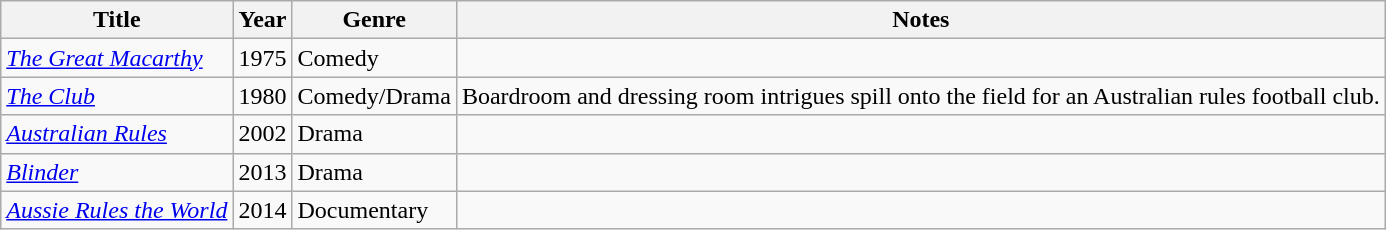<table class="wikitable sortable">
<tr>
<th>Title</th>
<th>Year</th>
<th>Genre</th>
<th>Notes</th>
</tr>
<tr>
<td><em><a href='#'>The Great Macarthy</a></em></td>
<td>1975</td>
<td>Comedy</td>
<td></td>
</tr>
<tr>
<td><em><a href='#'>The Club</a></em></td>
<td>1980</td>
<td>Comedy/Drama</td>
<td>Boardroom and dressing room intrigues spill onto the field for an Australian rules football club.</td>
</tr>
<tr>
<td><em><a href='#'>Australian Rules</a></em></td>
<td>2002</td>
<td>Drama</td>
<td></td>
</tr>
<tr>
<td><em><a href='#'>Blinder</a></em></td>
<td>2013</td>
<td>Drama</td>
<td></td>
</tr>
<tr>
<td><em><a href='#'>Aussie Rules the World</a></em></td>
<td>2014</td>
<td>Documentary</td>
<td></td>
</tr>
</table>
